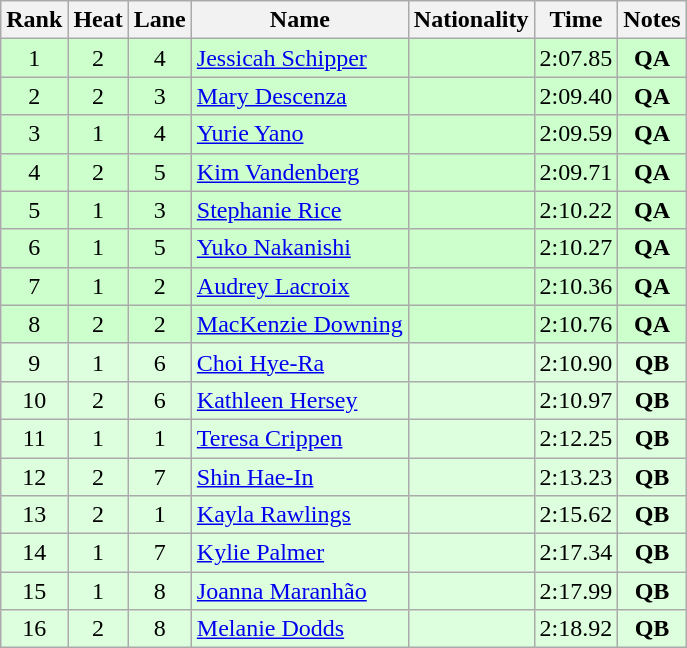<table class="wikitable sortable" style="text-align:center">
<tr>
<th>Rank</th>
<th>Heat</th>
<th>Lane</th>
<th>Name</th>
<th>Nationality</th>
<th>Time</th>
<th>Notes</th>
</tr>
<tr bgcolor=ccffcc>
<td>1</td>
<td>2</td>
<td>4</td>
<td align=left><a href='#'>Jessicah Schipper</a></td>
<td align=left></td>
<td>2:07.85</td>
<td><strong>QA</strong></td>
</tr>
<tr bgcolor=ccffcc>
<td>2</td>
<td>2</td>
<td>3</td>
<td align=left><a href='#'>Mary Descenza</a></td>
<td align=left></td>
<td>2:09.40</td>
<td><strong>QA</strong></td>
</tr>
<tr bgcolor=ccffcc>
<td>3</td>
<td>1</td>
<td>4</td>
<td align=left><a href='#'>Yurie Yano</a></td>
<td align=left></td>
<td>2:09.59</td>
<td><strong>QA</strong></td>
</tr>
<tr bgcolor=ccffcc>
<td>4</td>
<td>2</td>
<td>5</td>
<td align=left><a href='#'>Kim Vandenberg</a></td>
<td align=left></td>
<td>2:09.71</td>
<td><strong>QA</strong></td>
</tr>
<tr bgcolor=ccffcc>
<td>5</td>
<td>1</td>
<td>3</td>
<td align=left><a href='#'>Stephanie Rice</a></td>
<td align=left></td>
<td>2:10.22</td>
<td><strong>QA</strong></td>
</tr>
<tr bgcolor=ccffcc>
<td>6</td>
<td>1</td>
<td>5</td>
<td align=left><a href='#'>Yuko Nakanishi</a></td>
<td align=left></td>
<td>2:10.27</td>
<td><strong>QA</strong></td>
</tr>
<tr bgcolor=ccffcc>
<td>7</td>
<td>1</td>
<td>2</td>
<td align=left><a href='#'>Audrey Lacroix</a></td>
<td align=left></td>
<td>2:10.36</td>
<td><strong>QA</strong></td>
</tr>
<tr bgcolor=ccffcc>
<td>8</td>
<td>2</td>
<td>2</td>
<td align=left><a href='#'>MacKenzie Downing</a></td>
<td align=left></td>
<td>2:10.76</td>
<td><strong>QA</strong></td>
</tr>
<tr bgcolor=ddffdd>
<td>9</td>
<td>1</td>
<td>6</td>
<td align=left><a href='#'>Choi Hye-Ra</a></td>
<td align=left></td>
<td>2:10.90</td>
<td><strong>QB</strong></td>
</tr>
<tr bgcolor=ddffdd>
<td>10</td>
<td>2</td>
<td>6</td>
<td align=left><a href='#'>Kathleen Hersey</a></td>
<td align=left></td>
<td>2:10.97</td>
<td><strong>QB</strong></td>
</tr>
<tr bgcolor=ddffdd>
<td>11</td>
<td>1</td>
<td>1</td>
<td align=left><a href='#'>Teresa Crippen</a></td>
<td align=left></td>
<td>2:12.25</td>
<td><strong>QB</strong></td>
</tr>
<tr bgcolor=ddffdd>
<td>12</td>
<td>2</td>
<td>7</td>
<td align=left><a href='#'>Shin Hae-In</a></td>
<td align=left></td>
<td>2:13.23</td>
<td><strong>QB</strong></td>
</tr>
<tr bgcolor=ddffdd>
<td>13</td>
<td>2</td>
<td>1</td>
<td align=left><a href='#'>Kayla Rawlings</a></td>
<td align=left></td>
<td>2:15.62</td>
<td><strong>QB</strong></td>
</tr>
<tr bgcolor=ddffdd>
<td>14</td>
<td>1</td>
<td>7</td>
<td align=left><a href='#'>Kylie Palmer</a></td>
<td align=left></td>
<td>2:17.34</td>
<td><strong>QB</strong></td>
</tr>
<tr bgcolor=ddffdd>
<td>15</td>
<td>1</td>
<td>8</td>
<td align=left><a href='#'>Joanna Maranhão</a></td>
<td align=left></td>
<td>2:17.99</td>
<td><strong>QB</strong></td>
</tr>
<tr bgcolor=ddffdd>
<td>16</td>
<td>2</td>
<td>8</td>
<td align=left><a href='#'>Melanie Dodds</a></td>
<td align=left></td>
<td>2:18.92</td>
<td><strong>QB</strong></td>
</tr>
</table>
